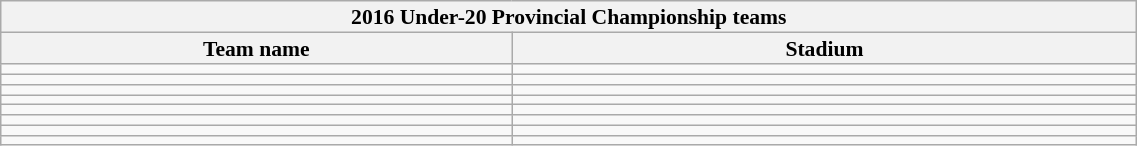<table class="wikitable" style="text-align:left; line-height:100%; font-size:90%; width:60%;">
<tr>
<th colspan=4 align=center><strong>2016 Under-20 Provincial Championship teams</strong></th>
</tr>
<tr>
<th width="45%">Team name</th>
<th width="55%">Stadium</th>
</tr>
<tr>
<td></td>
<td></td>
</tr>
<tr>
<td></td>
<td></td>
</tr>
<tr>
<td></td>
<td></td>
</tr>
<tr>
<td></td>
<td></td>
</tr>
<tr>
<td></td>
<td></td>
</tr>
<tr>
<td></td>
<td></td>
</tr>
<tr>
<td></td>
<td></td>
</tr>
<tr>
<td></td>
<td></td>
</tr>
</table>
